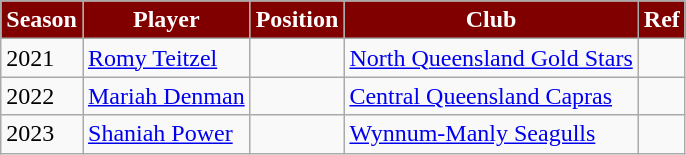<table class="wikitable">
<tr>
<th style="color:white; background:maroon">Season</th>
<th style="color:white; background:maroon">Player</th>
<th style="color:white; background:maroon">Position</th>
<th style="color:white; background:maroon">Club</th>
<th style="color:white; background:maroon">Ref</th>
</tr>
<tr>
<td>2021</td>
<td><a href='#'>Romy Teitzel</a></td>
<td></td>
<td> <a href='#'>North Queensland Gold Stars</a></td>
<td></td>
</tr>
<tr>
<td>2022</td>
<td><a href='#'>Mariah Denman</a></td>
<td></td>
<td> <a href='#'>Central Queensland Capras</a></td>
<td></td>
</tr>
<tr>
<td>2023</td>
<td><a href='#'>Shaniah Power</a></td>
<td></td>
<td> <a href='#'>Wynnum-Manly Seagulls</a></td>
<td></td>
</tr>
</table>
